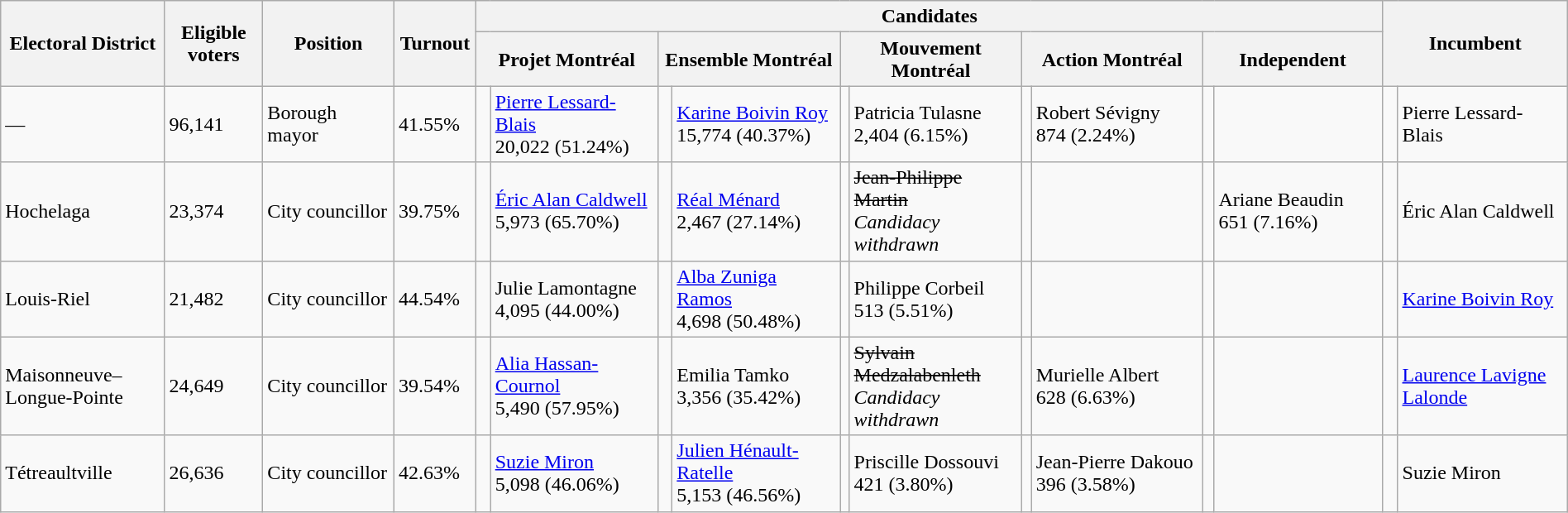<table class="wikitable" width="100%">
<tr>
<th width=10% rowspan=2>Electoral District</th>
<th width=6% rowspan=2>Eligible voters</th>
<th width=8% rowspan=2>Position</th>
<th width=4% rowspan=2>Turnout</th>
<th colspan=10>Candidates</th>
<th width=11% colspan=2 rowspan=2>Incumbent</th>
</tr>
<tr>
<th width=11% colspan=2 ><span>Projet Montréal</span></th>
<th width=11% colspan=2 ><span>Ensemble Montréal</span></th>
<th width=11% colspan=2 ><span>Mouvement Montréal</span></th>
<th width=11% colspan=2 >Action Montréal</th>
<th width=11% colspan=2 >Independent</th>
</tr>
<tr>
<td>—</td>
<td>96,141</td>
<td>Borough mayor</td>
<td>41.55%</td>
<td> </td>
<td><a href='#'>Pierre Lessard-Blais</a> <br> 20,022 (51.24%)</td>
<td></td>
<td><a href='#'>Karine Boivin Roy</a> <br> 15,774 (40.37%)</td>
<td></td>
<td>Patricia Tulasne <br> 2,404 (6.15%)</td>
<td></td>
<td>Robert Sévigny <br> 874 (2.24%)</td>
<td></td>
<td></td>
<td> </td>
<td>Pierre Lessard-Blais</td>
</tr>
<tr>
<td>Hochelaga</td>
<td>23,374</td>
<td>City councillor</td>
<td>39.75%</td>
<td> </td>
<td><a href='#'>Éric Alan Caldwell</a> <br> 5,973 (65.70%)</td>
<td></td>
<td><a href='#'>Réal Ménard</a> <br> 2,467 (27.14%)</td>
<td></td>
<td><s>Jean-Philippe Martin</s><br><em>Candidacy withdrawn</em></td>
<td></td>
<td></td>
<td></td>
<td>Ariane Beaudin <br> 651 (7.16%)</td>
<td> </td>
<td>Éric Alan Caldwell</td>
</tr>
<tr>
<td>Louis-Riel</td>
<td>21,482</td>
<td>City councillor</td>
<td>44.54%</td>
<td></td>
<td>Julie Lamontagne <br> 4,095 (44.00%)</td>
<td> </td>
<td><a href='#'>Alba Zuniga Ramos</a> <br> 4,698 (50.48%)</td>
<td></td>
<td>Philippe Corbeil <br> 513 (5.51%)</td>
<td></td>
<td></td>
<td></td>
<td></td>
<td> </td>
<td><a href='#'>Karine Boivin Roy</a></td>
</tr>
<tr>
<td>Maisonneuve–Longue-Pointe</td>
<td>24,649</td>
<td>City councillor</td>
<td>39.54%</td>
<td> </td>
<td><a href='#'>Alia Hassan-Cournol</a> <br> 5,490 (57.95%)</td>
<td></td>
<td>Emilia Tamko <br> 3,356 (35.42%)</td>
<td></td>
<td><s>Sylvain Medzalabenleth</s><br><em>Candidacy withdrawn</em></td>
<td></td>
<td>Murielle Albert <br> 628 (6.63%)</td>
<td></td>
<td></td>
<td> </td>
<td><a href='#'>Laurence Lavigne Lalonde</a></td>
</tr>
<tr>
<td>Tétreaultville</td>
<td>26,636</td>
<td>City councillor</td>
<td>42.63%</td>
<td></td>
<td><a href='#'>Suzie Miron</a> <br> 5,098 (46.06%)</td>
<td> </td>
<td><a href='#'>Julien Hénault-Ratelle</a> <br> 5,153 (46.56%)</td>
<td></td>
<td>Priscille Dossouvi <br> 421 (3.80%)</td>
<td></td>
<td>Jean-Pierre Dakouo <br> 396 (3.58%)</td>
<td></td>
<td></td>
<td> </td>
<td>Suzie Miron</td>
</tr>
</table>
